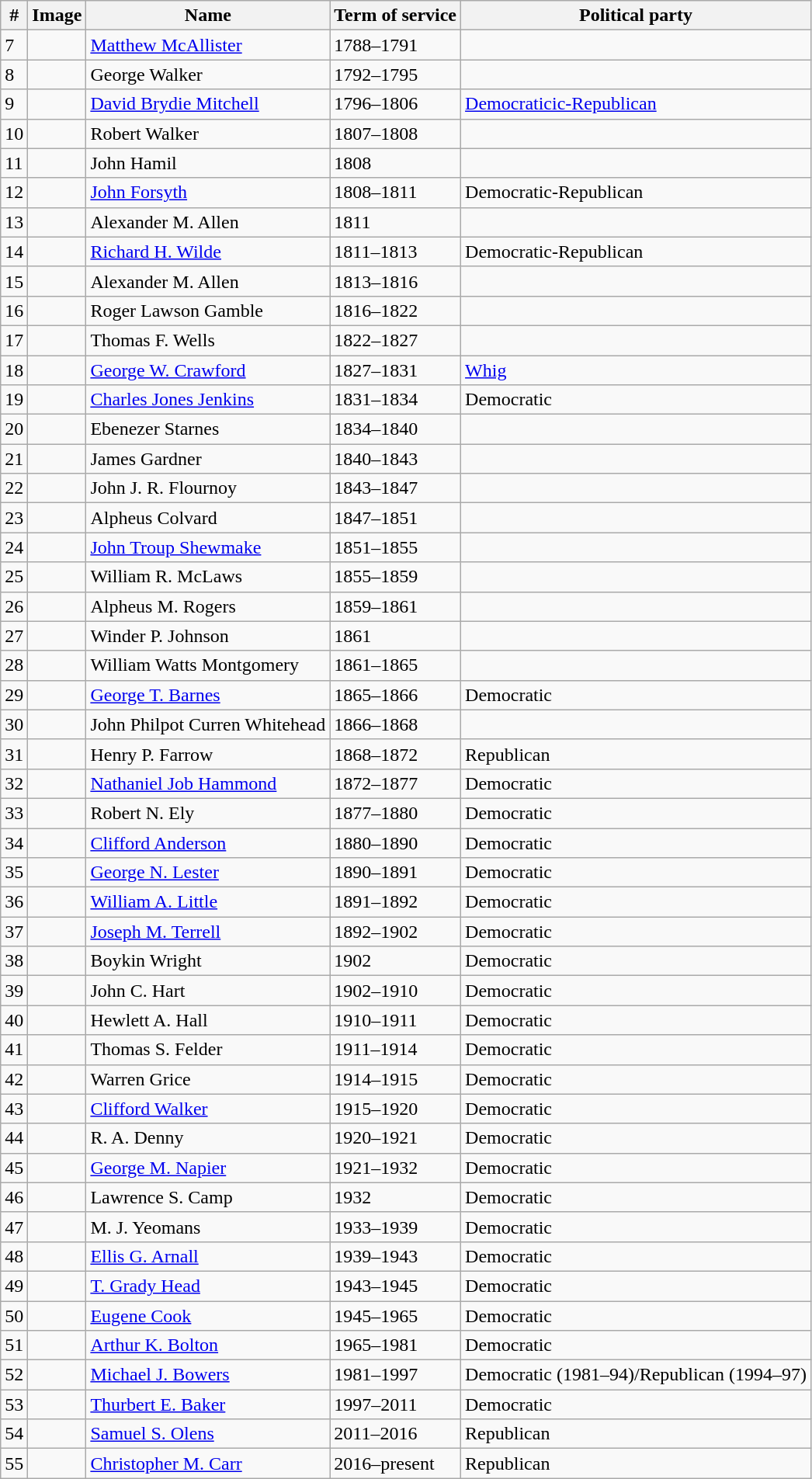<table class="wikitable sortable">
<tr>
<th>#</th>
<th>Image</th>
<th>Name</th>
<th>Term of service</th>
<th>Political party</th>
</tr>
<tr>
<td>7</td>
<td></td>
<td><a href='#'>Matthew McAllister</a></td>
<td>1788–1791</td>
<td></td>
</tr>
<tr>
<td>8</td>
<td></td>
<td>George Walker</td>
<td>1792–1795</td>
<td></td>
</tr>
<tr>
<td>9</td>
<td></td>
<td><a href='#'>David Brydie Mitchell</a></td>
<td>1796–1806</td>
<td><a href='#'>Democraticic-Republican</a></td>
</tr>
<tr>
<td>10</td>
<td></td>
<td>Robert Walker</td>
<td>1807–1808</td>
<td></td>
</tr>
<tr>
<td>11</td>
<td></td>
<td>John Hamil</td>
<td>1808</td>
<td></td>
</tr>
<tr>
<td>12</td>
<td></td>
<td><a href='#'>John Forsyth</a></td>
<td>1808–1811</td>
<td>Democratic-Republican</td>
</tr>
<tr>
<td>13</td>
<td></td>
<td>Alexander M. Allen</td>
<td>1811</td>
<td></td>
</tr>
<tr>
<td>14</td>
<td></td>
<td><a href='#'>Richard H. Wilde</a></td>
<td>1811–1813</td>
<td>Democratic-Republican</td>
</tr>
<tr>
<td>15</td>
<td></td>
<td>Alexander M. Allen</td>
<td>1813–1816</td>
<td></td>
</tr>
<tr>
<td>16</td>
<td></td>
<td>Roger Lawson Gamble</td>
<td>1816–1822</td>
<td></td>
</tr>
<tr>
<td>17</td>
<td></td>
<td>Thomas F. Wells</td>
<td>1822–1827</td>
<td></td>
</tr>
<tr>
<td>18</td>
<td></td>
<td><a href='#'>George W. Crawford</a></td>
<td>1827–1831</td>
<td><a href='#'>Whig</a></td>
</tr>
<tr>
<td>19</td>
<td></td>
<td><a href='#'>Charles Jones Jenkins</a></td>
<td>1831–1834</td>
<td>Democratic</td>
</tr>
<tr>
<td>20</td>
<td></td>
<td>Ebenezer Starnes</td>
<td>1834–1840</td>
<td></td>
</tr>
<tr>
<td>21</td>
<td></td>
<td>James Gardner</td>
<td>1840–1843</td>
<td></td>
</tr>
<tr>
<td>22</td>
<td></td>
<td>John J. R. Flournoy</td>
<td>1843–1847</td>
<td></td>
</tr>
<tr>
<td>23</td>
<td></td>
<td>Alpheus Colvard</td>
<td>1847–1851</td>
<td></td>
</tr>
<tr>
<td>24</td>
<td></td>
<td><a href='#'>John Troup Shewmake</a></td>
<td>1851–1855</td>
<td></td>
</tr>
<tr>
<td>25</td>
<td></td>
<td>William R. McLaws</td>
<td>1855–1859</td>
<td></td>
</tr>
<tr>
<td>26</td>
<td></td>
<td>Alpheus M. Rogers</td>
<td>1859–1861</td>
<td></td>
</tr>
<tr>
<td>27</td>
<td></td>
<td>Winder P. Johnson</td>
<td>1861</td>
<td></td>
</tr>
<tr>
<td>28</td>
<td></td>
<td>William Watts Montgomery</td>
<td>1861–1865</td>
<td></td>
</tr>
<tr>
<td>29</td>
<td></td>
<td><a href='#'>George T. Barnes</a></td>
<td>1865–1866</td>
<td>Democratic</td>
</tr>
<tr>
<td>30</td>
<td></td>
<td>John Philpot Curren Whitehead</td>
<td>1866–1868</td>
<td></td>
</tr>
<tr>
<td>31</td>
<td></td>
<td>Henry P. Farrow</td>
<td>1868–1872</td>
<td>Republican</td>
</tr>
<tr>
<td>32</td>
<td></td>
<td><a href='#'>Nathaniel Job Hammond</a></td>
<td>1872–1877</td>
<td>Democratic</td>
</tr>
<tr>
<td>33</td>
<td></td>
<td>Robert N. Ely</td>
<td>1877–1880</td>
<td>Democratic</td>
</tr>
<tr>
<td>34</td>
<td></td>
<td><a href='#'>Clifford Anderson</a></td>
<td>1880–1890</td>
<td>Democratic</td>
</tr>
<tr>
<td>35</td>
<td></td>
<td><a href='#'>George N. Lester</a></td>
<td>1890–1891</td>
<td>Democratic</td>
</tr>
<tr>
<td>36</td>
<td></td>
<td><a href='#'>William A. Little</a></td>
<td>1891–1892</td>
<td>Democratic</td>
</tr>
<tr>
<td>37</td>
<td></td>
<td><a href='#'>Joseph M. Terrell</a></td>
<td>1892–1902</td>
<td>Democratic</td>
</tr>
<tr>
<td>38</td>
<td></td>
<td>Boykin Wright</td>
<td>1902</td>
<td>Democratic</td>
</tr>
<tr>
<td>39</td>
<td></td>
<td>John C. Hart</td>
<td>1902–1910</td>
<td>Democratic</td>
</tr>
<tr>
<td>40</td>
<td></td>
<td>Hewlett A. Hall</td>
<td>1910–1911</td>
<td>Democratic</td>
</tr>
<tr>
<td>41</td>
<td></td>
<td>Thomas S. Felder</td>
<td>1911–1914</td>
<td>Democratic</td>
</tr>
<tr>
<td>42</td>
<td></td>
<td>Warren Grice</td>
<td>1914–1915</td>
<td>Democratic</td>
</tr>
<tr>
<td>43</td>
<td></td>
<td><a href='#'>Clifford Walker</a></td>
<td>1915–1920</td>
<td>Democratic</td>
</tr>
<tr>
<td>44</td>
<td></td>
<td>R. A. Denny</td>
<td>1920–1921</td>
<td>Democratic</td>
</tr>
<tr>
<td>45</td>
<td></td>
<td><a href='#'>George M. Napier</a></td>
<td>1921–1932</td>
<td>Democratic</td>
</tr>
<tr>
<td>46</td>
<td></td>
<td>Lawrence S. Camp</td>
<td>1932</td>
<td>Democratic</td>
</tr>
<tr>
<td>47</td>
<td></td>
<td>M. J. Yeomans</td>
<td>1933–1939</td>
<td>Democratic</td>
</tr>
<tr>
<td>48</td>
<td></td>
<td><a href='#'>Ellis G. Arnall</a></td>
<td>1939–1943</td>
<td>Democratic</td>
</tr>
<tr>
<td>49</td>
<td></td>
<td><a href='#'>T. Grady Head</a></td>
<td>1943–1945</td>
<td>Democratic</td>
</tr>
<tr>
<td>50</td>
<td></td>
<td><a href='#'>Eugene Cook</a></td>
<td>1945–1965</td>
<td>Democratic</td>
</tr>
<tr>
<td>51</td>
<td></td>
<td><a href='#'>Arthur K. Bolton</a></td>
<td>1965–1981</td>
<td>Democratic</td>
</tr>
<tr>
<td>52</td>
<td></td>
<td><a href='#'>Michael J. Bowers</a></td>
<td>1981–1997</td>
<td>Democratic (1981–94)/Republican (1994–97)</td>
</tr>
<tr>
<td>53</td>
<td></td>
<td><a href='#'>Thurbert E. Baker</a></td>
<td>1997–2011</td>
<td>Democratic</td>
</tr>
<tr>
<td>54</td>
<td></td>
<td><a href='#'>Samuel S. Olens</a></td>
<td>2011–2016</td>
<td>Republican</td>
</tr>
<tr>
<td>55</td>
<td></td>
<td><a href='#'>Christopher M. Carr</a></td>
<td>2016–present</td>
<td>Republican</td>
</tr>
</table>
